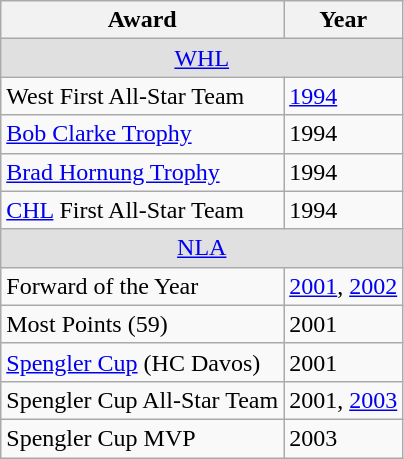<table class="wikitable">
<tr>
<th>Award</th>
<th>Year</th>
</tr>
<tr ALIGN="center" bgcolor="#e0e0e0">
<td colspan="3"><a href='#'>WHL</a></td>
</tr>
<tr>
<td>West First All-Star Team</td>
<td><a href='#'>1994</a></td>
</tr>
<tr>
<td><a href='#'>Bob Clarke Trophy</a></td>
<td>1994</td>
</tr>
<tr>
<td><a href='#'>Brad Hornung Trophy</a></td>
<td>1994</td>
</tr>
<tr>
<td><a href='#'>CHL</a> First All-Star Team</td>
<td>1994</td>
</tr>
<tr ALIGN="center" bgcolor="#e0e0e0">
<td colspan="3"><a href='#'>NLA</a></td>
</tr>
<tr>
<td>Forward of the Year</td>
<td><a href='#'>2001</a>, <a href='#'>2002</a></td>
</tr>
<tr>
<td>Most Points (59)</td>
<td>2001</td>
</tr>
<tr>
<td><a href='#'>Spengler Cup</a> (HC Davos)</td>
<td>2001</td>
</tr>
<tr>
<td>Spengler Cup All-Star Team</td>
<td>2001, <a href='#'>2003</a></td>
</tr>
<tr>
<td>Spengler Cup MVP</td>
<td>2003</td>
</tr>
</table>
